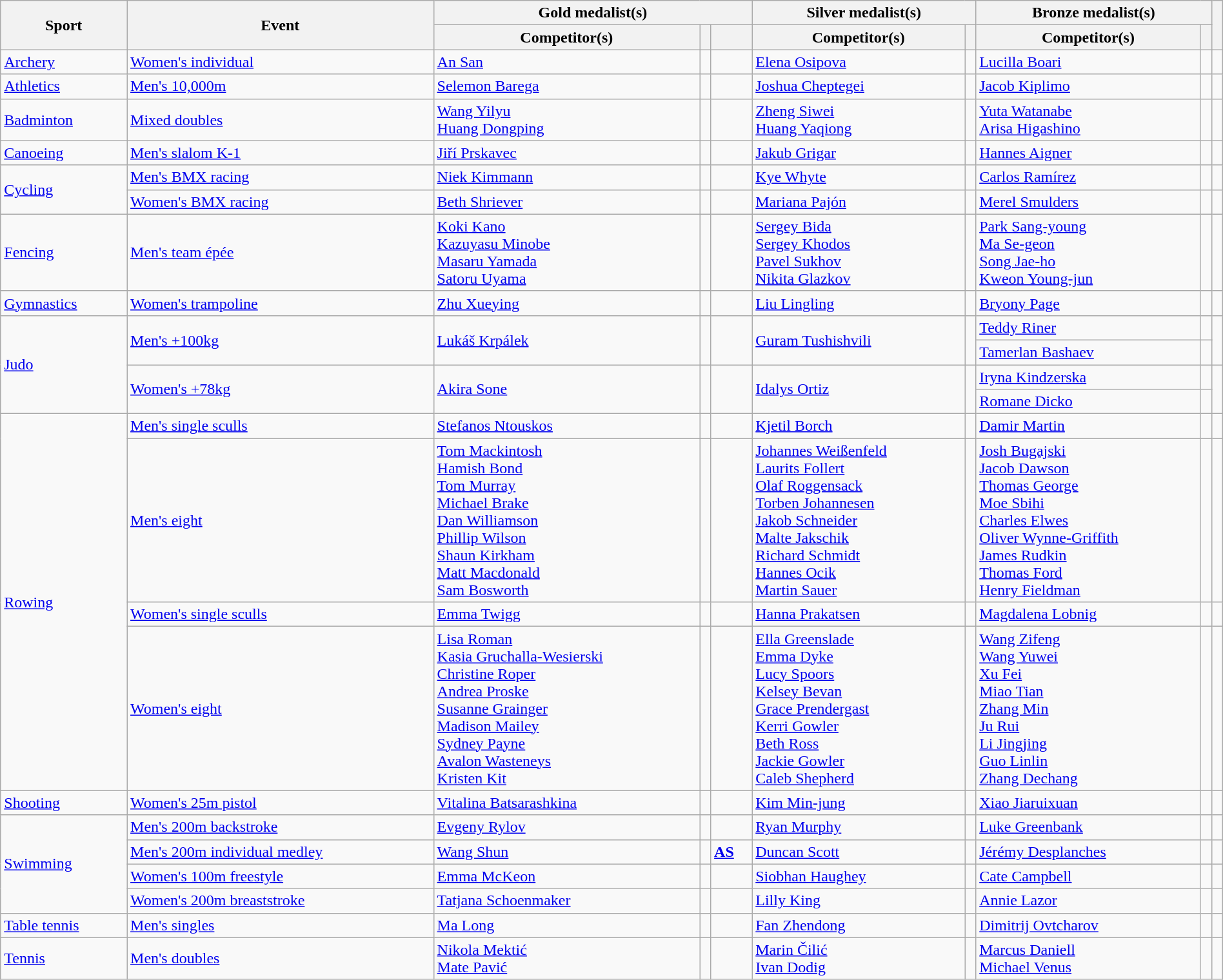<table class="wikitable" style="width:100%;">
<tr>
<th rowspan="2">Sport</th>
<th rowspan="2">Event</th>
<th colspan="3">Gold medalist(s)</th>
<th colspan="2">Silver medalist(s)</th>
<th colspan="2">Bronze medalist(s)</th>
<th rowspan="2"></th>
</tr>
<tr>
<th>Competitor(s)</th>
<th></th>
<th></th>
<th>Competitor(s)</th>
<th></th>
<th>Competitor(s)</th>
<th></th>
</tr>
<tr>
<td><a href='#'>Archery</a></td>
<td><a href='#'>Women's individual</a></td>
<td><a href='#'>An San</a></td>
<td></td>
<td></td>
<td><a href='#'>Elena Osipova</a></td>
<td></td>
<td><a href='#'>Lucilla Boari</a></td>
<td></td>
<td></td>
</tr>
<tr>
<td><a href='#'>Athletics</a></td>
<td><a href='#'>Men's 10,000m</a></td>
<td><a href='#'>Selemon Barega</a></td>
<td></td>
<td></td>
<td><a href='#'>Joshua Cheptegei</a></td>
<td></td>
<td><a href='#'>Jacob Kiplimo</a></td>
<td></td>
<td></td>
</tr>
<tr>
<td><a href='#'>Badminton</a></td>
<td><a href='#'>Mixed doubles</a></td>
<td><a href='#'>Wang Yilyu</a><br><a href='#'>Huang Dongping</a></td>
<td></td>
<td></td>
<td><a href='#'>Zheng Siwei</a><br><a href='#'>Huang Yaqiong</a></td>
<td></td>
<td><a href='#'>Yuta Watanabe</a><br><a href='#'>Arisa Higashino</a></td>
<td></td>
<td></td>
</tr>
<tr>
<td><a href='#'>Canoeing</a></td>
<td><a href='#'>Men's slalom K-1</a></td>
<td><a href='#'>Jiří Prskavec</a></td>
<td></td>
<td></td>
<td><a href='#'>Jakub Grigar</a></td>
<td></td>
<td><a href='#'>Hannes Aigner</a></td>
<td></td>
<td></td>
</tr>
<tr>
<td rowspan="2"><a href='#'>Cycling</a></td>
<td><a href='#'>Men's BMX racing</a></td>
<td><a href='#'>Niek Kimmann</a></td>
<td></td>
<td></td>
<td><a href='#'>Kye Whyte</a></td>
<td></td>
<td><a href='#'>Carlos Ramírez</a></td>
<td></td>
<td></td>
</tr>
<tr>
<td><a href='#'>Women's BMX racing</a></td>
<td><a href='#'>Beth Shriever</a></td>
<td></td>
<td></td>
<td><a href='#'>Mariana Pajón</a></td>
<td></td>
<td><a href='#'>Merel Smulders</a></td>
<td></td>
<td></td>
</tr>
<tr>
<td><a href='#'>Fencing</a></td>
<td><a href='#'>Men's team épée</a></td>
<td><a href='#'>Koki Kano</a><br><a href='#'>Kazuyasu Minobe</a><br><a href='#'>Masaru Yamada</a><br><a href='#'>Satoru Uyama</a></td>
<td></td>
<td></td>
<td><a href='#'>Sergey Bida</a><br><a href='#'>Sergey Khodos</a><br><a href='#'>Pavel Sukhov</a><br><a href='#'>Nikita Glazkov</a></td>
<td></td>
<td><a href='#'>Park Sang-young</a><br><a href='#'>Ma Se-geon</a><br><a href='#'>Song Jae-ho</a><br><a href='#'>Kweon Young-jun</a></td>
<td></td>
<td></td>
</tr>
<tr>
<td><a href='#'>Gymnastics</a></td>
<td><a href='#'>Women's trampoline</a></td>
<td><a href='#'>Zhu Xueying</a></td>
<td></td>
<td></td>
<td><a href='#'>Liu Lingling</a></td>
<td></td>
<td><a href='#'>Bryony Page</a></td>
<td></td>
<td></td>
</tr>
<tr>
<td rowspan="4"><a href='#'>Judo</a></td>
<td rowspan="2"><a href='#'>Men's +100kg</a></td>
<td rowspan="2"><a href='#'>Lukáš Krpálek</a></td>
<td rowspan="2"></td>
<td rowspan="2"></td>
<td rowspan="2"><a href='#'>Guram Tushishvili</a></td>
<td rowspan="2"></td>
<td><a href='#'>Teddy Riner</a></td>
<td></td>
<td rowspan="2"></td>
</tr>
<tr>
<td><a href='#'>Tamerlan Bashaev</a></td>
<td></td>
</tr>
<tr>
<td rowspan="2"><a href='#'>Women's +78kg</a></td>
<td rowspan="2"><a href='#'>Akira Sone</a></td>
<td rowspan="2"></td>
<td rowspan="2"></td>
<td rowspan="2"><a href='#'>Idalys Ortiz</a></td>
<td rowspan="2"></td>
<td><a href='#'>Iryna Kindzerska</a></td>
<td></td>
<td rowspan="2"></td>
</tr>
<tr>
<td><a href='#'>Romane Dicko</a></td>
<td></td>
</tr>
<tr>
<td rowspan="4"><a href='#'>Rowing</a></td>
<td><a href='#'>Men's single sculls</a></td>
<td><a href='#'>Stefanos Ntouskos</a></td>
<td></td>
<td></td>
<td><a href='#'>Kjetil Borch</a></td>
<td></td>
<td><a href='#'>Damir Martin</a></td>
<td></td>
<td></td>
</tr>
<tr>
<td><a href='#'>Men's eight</a></td>
<td><a href='#'>Tom Mackintosh</a><br><a href='#'>Hamish Bond</a><br><a href='#'>Tom Murray</a><br><a href='#'>Michael Brake</a><br><a href='#'>Dan Williamson</a><br><a href='#'>Phillip Wilson</a><br><a href='#'>Shaun Kirkham</a><br><a href='#'>Matt Macdonald</a><br><a href='#'>Sam Bosworth</a></td>
<td></td>
<td></td>
<td><a href='#'>Johannes Weißenfeld</a><br><a href='#'>Laurits Follert</a><br><a href='#'>Olaf Roggensack</a><br><a href='#'>Torben Johannesen</a><br><a href='#'>Jakob Schneider</a><br><a href='#'>Malte Jakschik</a><br><a href='#'>Richard Schmidt</a><br><a href='#'>Hannes Ocik</a><br><a href='#'>Martin Sauer</a></td>
<td></td>
<td><a href='#'>Josh Bugajski</a><br><a href='#'>Jacob Dawson</a><br><a href='#'>Thomas George</a><br><a href='#'>Moe Sbihi</a><br><a href='#'>Charles Elwes</a><br><a href='#'>Oliver Wynne-Griffith</a><br><a href='#'>James Rudkin</a><br><a href='#'>Thomas Ford</a><br><a href='#'>Henry Fieldman</a></td>
<td></td>
<td></td>
</tr>
<tr>
<td><a href='#'>Women's single sculls</a></td>
<td><a href='#'>Emma Twigg</a></td>
<td></td>
<td></td>
<td><a href='#'>Hanna Prakatsen</a></td>
<td></td>
<td><a href='#'>Magdalena Lobnig</a></td>
<td></td>
<td></td>
</tr>
<tr>
<td><a href='#'>Women's eight</a></td>
<td><a href='#'>Lisa Roman</a><br> <a href='#'>Kasia Gruchalla-Wesierski</a><br> <a href='#'>Christine Roper</a><br> <a href='#'>Andrea Proske</a><br> <a href='#'>Susanne Grainger</a><br> <a href='#'>Madison Mailey</a><br> <a href='#'>Sydney Payne</a><br> <a href='#'>Avalon Wasteneys</a><br> <a href='#'>Kristen Kit</a></td>
<td></td>
<td></td>
<td><a href='#'>Ella Greenslade</a><br> <a href='#'>Emma Dyke</a><br><a href='#'>Lucy Spoors</a><br> <a href='#'>Kelsey Bevan</a><br><a href='#'>Grace Prendergast</a><br> <a href='#'>Kerri Gowler</a><br> <a href='#'>Beth Ross</a><br> <a href='#'>Jackie Gowler</a><br> <a href='#'>Caleb Shepherd</a></td>
<td></td>
<td><a href='#'>Wang Zifeng</a><br> <a href='#'>Wang Yuwei</a><br> <a href='#'>Xu Fei</a><br> <a href='#'>Miao Tian</a><br> <a href='#'>Zhang Min</a><br> <a href='#'>Ju Rui</a><br> <a href='#'>Li Jingjing</a><br> <a href='#'>Guo Linlin</a><br> <a href='#'>Zhang Dechang</a></td>
<td></td>
<td></td>
</tr>
<tr>
<td><a href='#'>Shooting</a></td>
<td><a href='#'>Women's 25m pistol</a></td>
<td><a href='#'>Vitalina Batsarashkina</a></td>
<td></td>
<td></td>
<td><a href='#'>Kim Min-jung</a></td>
<td></td>
<td><a href='#'>Xiao Jiaruixuan</a></td>
<td></td>
<td></td>
</tr>
<tr>
<td rowspan="4"><a href='#'>Swimming</a></td>
<td><a href='#'>Men's 200m backstroke</a></td>
<td><a href='#'>Evgeny Rylov</a></td>
<td></td>
<td></td>
<td><a href='#'>Ryan Murphy</a></td>
<td></td>
<td><a href='#'>Luke Greenbank</a></td>
<td></td>
<td></td>
</tr>
<tr>
<td><a href='#'>Men's 200m individual medley</a></td>
<td><a href='#'>Wang Shun</a></td>
<td></td>
<td><strong><a href='#'>AS</a></strong></td>
<td><a href='#'>Duncan Scott</a></td>
<td></td>
<td><a href='#'>Jérémy Desplanches</a></td>
<td></td>
<td></td>
</tr>
<tr>
<td><a href='#'>Women's 100m freestyle</a></td>
<td><a href='#'>Emma McKeon</a></td>
<td></td>
<td></td>
<td><a href='#'>Siobhan Haughey</a></td>
<td></td>
<td><a href='#'>Cate Campbell</a></td>
<td></td>
<td></td>
</tr>
<tr>
<td><a href='#'>Women's 200m breaststroke</a></td>
<td><a href='#'>Tatjana Schoenmaker</a></td>
<td></td>
<td></td>
<td><a href='#'>Lilly King</a></td>
<td></td>
<td><a href='#'>Annie Lazor</a></td>
<td></td>
<td></td>
</tr>
<tr>
<td><a href='#'>Table tennis</a></td>
<td><a href='#'>Men's singles</a></td>
<td><a href='#'>Ma Long</a></td>
<td></td>
<td></td>
<td><a href='#'>Fan Zhendong</a></td>
<td></td>
<td><a href='#'>Dimitrij Ovtcharov</a></td>
<td></td>
<td></td>
</tr>
<tr>
<td><a href='#'>Tennis</a></td>
<td><a href='#'>Men's doubles</a></td>
<td><a href='#'>Nikola Mektić</a><br><a href='#'>Mate Pavić</a></td>
<td></td>
<td></td>
<td><a href='#'>Marin Čilić</a><br><a href='#'>Ivan Dodig</a></td>
<td></td>
<td><a href='#'>Marcus Daniell</a><br><a href='#'>Michael Venus</a></td>
<td></td>
<td></td>
</tr>
</table>
